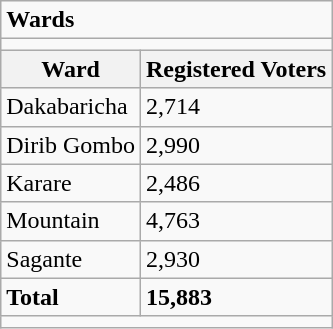<table class="wikitable">
<tr>
<td colspan="2"><strong>Wards</strong></td>
</tr>
<tr>
<td colspan="2"></td>
</tr>
<tr>
<th>Ward</th>
<th>Registered Voters</th>
</tr>
<tr>
<td>Dakabaricha</td>
<td>2,714</td>
</tr>
<tr>
<td>Dirib Gombo</td>
<td>2,990</td>
</tr>
<tr>
<td>Karare</td>
<td>2,486</td>
</tr>
<tr>
<td>Mountain</td>
<td>4,763</td>
</tr>
<tr>
<td>Sagante</td>
<td>2,930</td>
</tr>
<tr>
<td><strong>Total</strong></td>
<td><strong>15,883</strong></td>
</tr>
<tr>
<td colspan="2"></td>
</tr>
</table>
